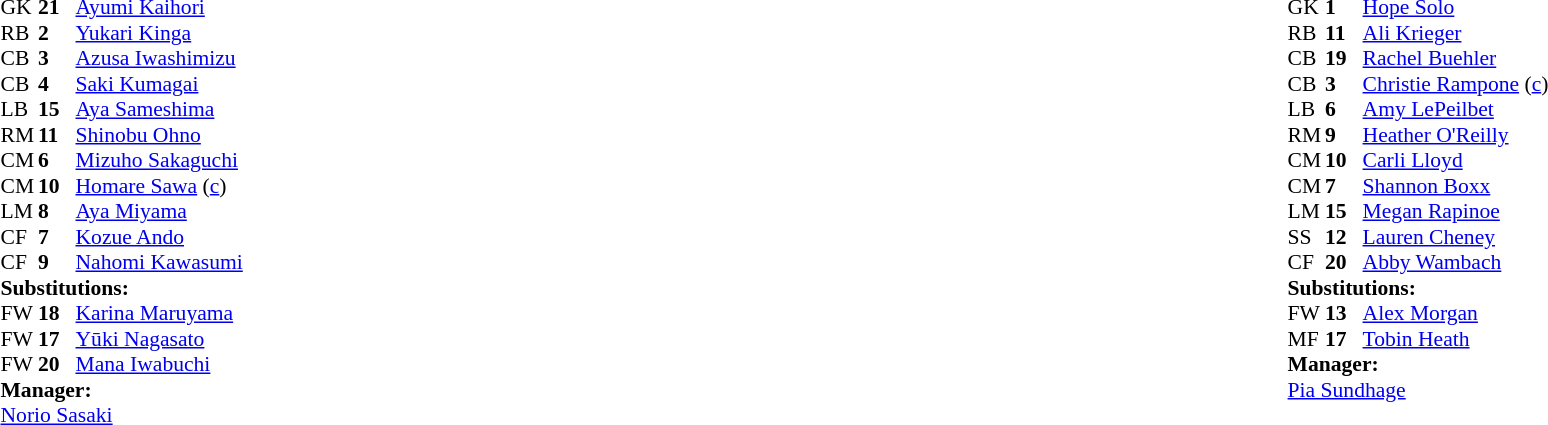<table width="100%">
<tr>
<td valign="top" width="40%"><br><table style="font-size:90%" cellspacing="0" cellpadding="0">
<tr>
<th width=25></th>
<th width=25></th>
</tr>
<tr>
<td>GK</td>
<td><strong>21</strong></td>
<td><a href='#'>Ayumi Kaihori</a></td>
</tr>
<tr>
<td>RB</td>
<td><strong>2</strong></td>
<td><a href='#'>Yukari Kinga</a></td>
</tr>
<tr>
<td>CB</td>
<td><strong>3</strong></td>
<td><a href='#'>Azusa Iwashimizu</a></td>
<td></td>
</tr>
<tr>
<td>CB</td>
<td><strong>4</strong></td>
<td><a href='#'>Saki Kumagai</a></td>
</tr>
<tr>
<td>LB</td>
<td><strong>15</strong></td>
<td><a href='#'>Aya Sameshima</a></td>
</tr>
<tr>
<td>RM</td>
<td><strong>11</strong></td>
<td><a href='#'>Shinobu Ohno</a></td>
<td></td>
<td></td>
</tr>
<tr>
<td>CM</td>
<td><strong>6</strong></td>
<td><a href='#'>Mizuho Sakaguchi</a></td>
</tr>
<tr>
<td>CM</td>
<td><strong>10</strong></td>
<td><a href='#'>Homare Sawa</a> (<a href='#'>c</a>)</td>
</tr>
<tr>
<td>LM</td>
<td><strong>8</strong></td>
<td><a href='#'>Aya Miyama</a></td>
<td></td>
</tr>
<tr>
<td>CF</td>
<td><strong>7</strong></td>
<td><a href='#'>Kozue Ando</a></td>
<td></td>
<td></td>
</tr>
<tr>
<td>CF</td>
<td><strong>9</strong></td>
<td><a href='#'>Nahomi Kawasumi</a></td>
</tr>
<tr>
<td colspan=3><strong>Substitutions:</strong></td>
</tr>
<tr>
<td>FW</td>
<td><strong>18</strong></td>
<td><a href='#'>Karina Maruyama</a></td>
<td></td>
<td></td>
<td></td>
</tr>
<tr>
<td>FW</td>
<td><strong>17</strong></td>
<td><a href='#'>Yūki Nagasato</a></td>
<td></td>
<td></td>
</tr>
<tr>
<td>FW</td>
<td><strong>20</strong></td>
<td><a href='#'>Mana Iwabuchi</a></td>
<td></td>
<td></td>
<td></td>
</tr>
<tr>
<td colspan=3><strong>Manager:</strong></td>
</tr>
<tr>
<td colspan=3><a href='#'>Norio Sasaki</a></td>
</tr>
</table>
</td>
<td valign="top"></td>
<td valign="top" width="50%"><br><table style="font-size:90%; margin:auto" cellspacing="0" cellpadding="0">
<tr>
<th width=25></th>
<th width=25></th>
</tr>
<tr>
<td>GK</td>
<td><strong>1</strong></td>
<td><a href='#'>Hope Solo</a></td>
</tr>
<tr>
<td>RB</td>
<td><strong>11</strong></td>
<td><a href='#'>Ali Krieger</a></td>
</tr>
<tr>
<td>CB</td>
<td><strong>19</strong></td>
<td><a href='#'>Rachel Buehler</a></td>
</tr>
<tr>
<td>CB</td>
<td><strong>3</strong></td>
<td><a href='#'>Christie Rampone</a> (<a href='#'>c</a>)</td>
</tr>
<tr>
<td>LB</td>
<td><strong>6</strong></td>
<td><a href='#'>Amy LePeilbet</a></td>
</tr>
<tr>
<td>RM</td>
<td><strong>9</strong></td>
<td><a href='#'>Heather O'Reilly</a></td>
</tr>
<tr>
<td>CM</td>
<td><strong>10</strong></td>
<td><a href='#'>Carli Lloyd</a></td>
</tr>
<tr>
<td>CM</td>
<td><strong>7</strong></td>
<td><a href='#'>Shannon Boxx</a></td>
</tr>
<tr>
<td>LM</td>
<td><strong>15</strong></td>
<td><a href='#'>Megan Rapinoe</a></td>
<td></td>
<td></td>
</tr>
<tr>
<td>SS</td>
<td><strong>12</strong></td>
<td><a href='#'>Lauren Cheney</a></td>
<td></td>
<td></td>
</tr>
<tr>
<td>CF</td>
<td><strong>20</strong></td>
<td><a href='#'>Abby Wambach</a></td>
</tr>
<tr>
<td colspan=3><strong>Substitutions:</strong></td>
</tr>
<tr>
<td>FW</td>
<td><strong>13</strong></td>
<td><a href='#'>Alex Morgan</a></td>
<td></td>
<td></td>
</tr>
<tr>
<td>MF</td>
<td><strong>17</strong></td>
<td><a href='#'>Tobin Heath</a></td>
<td></td>
<td></td>
</tr>
<tr>
<td colspan=3><strong>Manager:</strong></td>
</tr>
<tr>
<td colspan=3> <a href='#'>Pia Sundhage</a></td>
</tr>
</table>
</td>
</tr>
</table>
